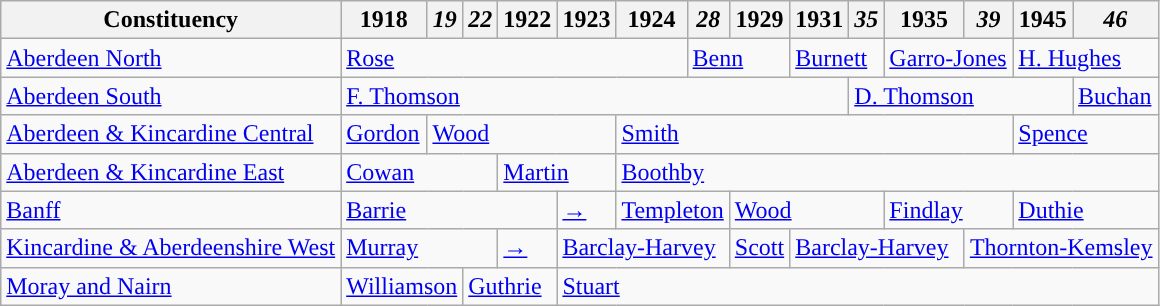<table class="wikitable">
<tr>
<th>Constituency</th>
<th>1918</th>
<th><em>19</em></th>
<th><em>22</em></th>
<th>1922</th>
<th>1923</th>
<th>1924</th>
<th><em>28</em></th>
<th>1929</th>
<th>1931</th>
<th><em>35</em></th>
<th>1935</th>
<th><em>39</em></th>
<th>1945</th>
<th><em>46</em></th>
</tr>
<tr>
<td><a href='#'>Aberdeen North</a></td>
<td colspan="6"><a href='#'>Rose</a></td>
<td colspan="2"><a href='#'>Benn</a></td>
<td colspan="2"><a href='#'>Burnett</a></td>
<td colspan="2"><a href='#'>Garro-Jones</a></td>
<td colspan="2"><a href='#'>H. Hughes</a></td>
</tr>
<tr>
<td><a href='#'>Aberdeen South</a></td>
<td colspan="9"><a href='#'>F. Thomson</a></td>
<td colspan="4"><a href='#'>D. Thomson</a></td>
<td><a href='#'>Buchan</a></td>
</tr>
<tr>
<td><a href='#'>Aberdeen & Kincardine Central</a></td>
<td><a href='#'>Gordon</a></td>
<td colspan="4"><a href='#'>Wood</a></td>
<td colspan="7"><a href='#'>Smith</a></td>
<td colspan="2"><a href='#'>Spence</a></td>
</tr>
<tr>
<td><a href='#'>Aberdeen & Kincardine East</a></td>
<td colspan="3"><a href='#'>Cowan</a></td>
<td colspan="2"><a href='#'>Martin</a></td>
<td colspan="9"><a href='#'>Boothby</a></td>
</tr>
<tr>
<td><a href='#'>Banff</a></td>
<td colspan="4"><a href='#'>Barrie</a></td>
<td><a href='#'>→</a></td>
<td colspan="2"><a href='#'>Templeton</a></td>
<td colspan="3"><a href='#'>Wood</a></td>
<td colspan="2"><a href='#'>Findlay</a></td>
<td colspan="2"><a href='#'>Duthie</a></td>
</tr>
<tr>
<td><a href='#'>Kincardine & Aberdeenshire West</a></td>
<td colspan="3"><a href='#'>Murray</a></td>
<td><a href='#'>→</a></td>
<td colspan="3"><a href='#'>Barclay-Harvey</a></td>
<td><a href='#'>Scott</a></td>
<td colspan="3"><a href='#'>Barclay-Harvey</a></td>
<td colspan="3"><a href='#'>Thornton-Kemsley</a></td>
</tr>
<tr>
<td><a href='#'>Moray and Nairn</a></td>
<td colspan="2"><a href='#'>Williamson</a></td>
<td colspan="2"><a href='#'>Guthrie</a></td>
<td colspan="10"><a href='#'>Stuart</a></td>
</tr>
</table>
